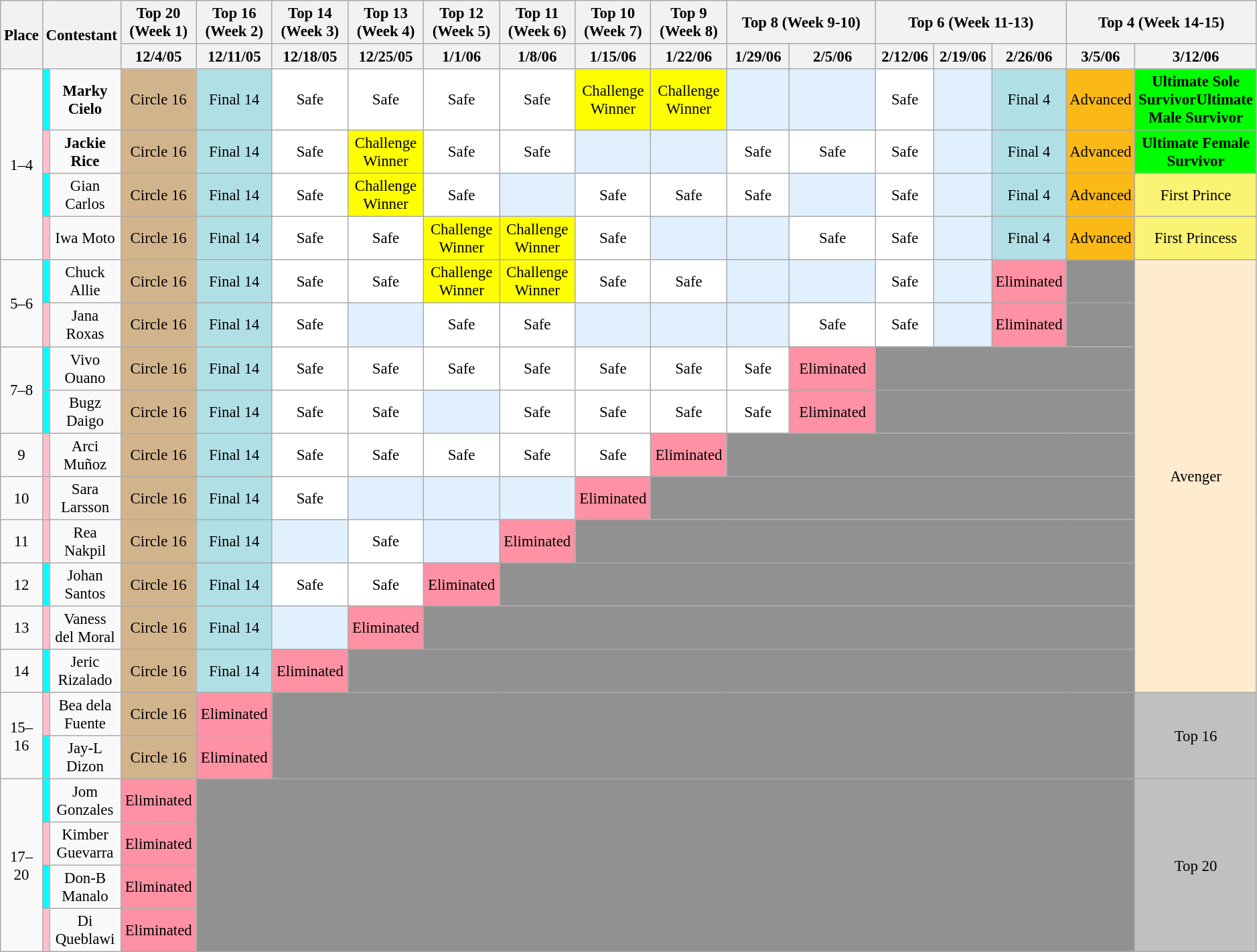<table class="wikitable nowrap" style="text-align:center; font-size:95%; width:99%;">
<tr>
<th scope="col" rowspan="2">Place</th>
<th scope="col" rowspan="2" colspan="2">Contestant</th>
<th scope="col" style="width:7%;">Top 20 (Week 1)</th>
<th scope="col" style="width:7%;">Top 16 (Week 2)</th>
<th scope="col" style="width:7%;">Top 14 (Week 3)</th>
<th scope="col" style="width:7%;">Top 13 (Week 4)</th>
<th scope="col" style="width:7%;">Top 12 (Week 5)</th>
<th scope="col" style="width:7%;">Top 11 (Week 6)</th>
<th scope="col" style="width:7%;">Top 10 (Week 7)</th>
<th scope="col" style="width:7%;">Top 9 (Week 8)</th>
<th scope="col" colspan="2" style="width:24%;">Top 8 (Week 9-10)</th>
<th scope="col" colspan="3" style="width:24%;">Top 6 (Week 11-13)</th>
<th scope="col" colspan="2" style="width:24%;">Top 4 (Week 14-15)</th>
</tr>
<tr>
<th scope="col">12/4/05 </th>
<th scope="col">12/11/05 </th>
<th scope="col">12/18/05</th>
<th scope="col">12/25/05</th>
<th scope="col">1/1/06</th>
<th scope="col">1/8/06</th>
<th scope="col">1/15/06 </th>
<th scope="col">1/22/06 </th>
<th scope="col">1/29/06 </th>
<th scope="col">2/5/06 </th>
<th scope="col">2/12/06 </th>
<th scope="col">2/19/06 </th>
<th scope="col">2/26/06 </th>
<th scope="col">3/5/06</th>
<th scope="col">3/12/06 </th>
</tr>
<tr>
<td rowspan="4">1–4</td>
<td style="background:cyan;"></td>
<td><strong>Marky Cielo</strong></td>
<td style="background:tan">Circle 16</td>
<td style="background:#B0E0E6">Final 14</td>
<td style="background:#FFFFFF">Safe</td>
<td style="background:#FFFFFF">Safe</td>
<td style="background:#FFFFFF">Safe</td>
<td style="background:#FFFFFF">Safe</td>
<td style="background:#FFFF00">Challenge Winner</td>
<td style="background:#FFFF00">Challenge Winner</td>
<td style="background:#e0f0ff"></td>
<td style="background:#e0f0ff"></td>
<td style="background:#FFFFFF">Safe</td>
<td style="background:#e0f0ff"></td>
<td style="background:#B0E0E6">Final 4</td>
<td style="background: #FBB917">Advanced</td>
<td style="background:lime" align="center"><strong>Ultimate Sole Survivor</strong><strong>Ultimate Male Survivor</strong></td>
</tr>
<tr>
<td style="background:pink;"></td>
<td><strong>Jackie Rice</strong></td>
<td style="background:tan">Circle 16</td>
<td style="background:#B0E0E6">Final 14</td>
<td style="background:#FFFFFF">Safe</td>
<td style="background:#FFFF00">Challenge Winner</td>
<td style="background:#FFFFFF">Safe</td>
<td style="background:#FFFFFF">Safe</td>
<td style="background:#e0f0ff"></td>
<td style="background:#e0f0ff"></td>
<td style="background:#FFFFFF">Safe</td>
<td style="background:#FFFFFF">Safe</td>
<td style="background:#FFFFFF">Safe</td>
<td style="background:#e0f0ff"></td>
<td style="background:#B0E0E6">Final 4</td>
<td style="background: #FBB917">Advanced</td>
<td style="background:lime" align="center"><strong>Ultimate Female Survivor</strong></td>
</tr>
<tr>
<td style="background:cyan;"></td>
<td>Gian Carlos</td>
<td style="background:tan">Circle 16</td>
<td style="background:#B0E0E6">Final 14</td>
<td style="background:#FFFFFF">Safe</td>
<td style="background:#FFFF00">Challenge Winner</td>
<td style="background:#FFFFFF">Safe</td>
<td style="background:#e0f0ff"></td>
<td style="background:#FFFFFF">Safe</td>
<td style="background:#FFFFFF">Safe</td>
<td style="background:#FFFFFF">Safe</td>
<td style="background:#e0f0ff"></td>
<td style="background:#FFFFFF">Safe</td>
<td style="background:#e0f0ff"></td>
<td style="background:#B0E0E6">Final 4</td>
<td style="background: #FBB917">Advanced</td>
<td style="background:#FBF373">First Prince</td>
</tr>
<tr>
<td style="background:pink;"></td>
<td>Iwa Moto</td>
<td style="background:tan">Circle 16</td>
<td style="background:#B0E0E6">Final 14</td>
<td style="background:#FFFFFF">Safe</td>
<td style="background:#FFFFFF">Safe</td>
<td style="background:#FFFF00">Challenge Winner</td>
<td style="background:#FFFF00">Challenge Winner</td>
<td style="background:#FFFFFF">Safe</td>
<td style="background:#e0f0ff"></td>
<td style="background:#e0f0ff"></td>
<td style="background:#FFFFFF">Safe</td>
<td style="background:#FFFFFF">Safe</td>
<td style="background:#e0f0ff"></td>
<td style="background:#B0E0E6">Final 4</td>
<td style="background: #FBB917">Advanced</td>
<td style="background:#FBF373">First Princess</td>
</tr>
<tr>
<td rowspan="2">5–6</td>
<td style="background:cyan;"></td>
<td>Chuck Allie</td>
<td style="background:tan">Circle 16</td>
<td style="background:#B0E0E6">Final 14</td>
<td style="background:#FFFFFF">Safe</td>
<td style="background:#FFFFFF">Safe</td>
<td style="background:#FFFF00">Challenge Winner</td>
<td style="background:#FFFF00">Challenge Winner</td>
<td style="background:#FFFFFF">Safe</td>
<td style="background:#FFFFFF">Safe</td>
<td style="background:#e0f0ff"></td>
<td style="background:#e0f0ff"></td>
<td style="background:#FFFFFF">Safe</td>
<td style="background:#e0f0ff"></td>
<td style="background:#FF91A4">Eliminated</td>
<td style="background:#919191" colspan="1"></td>
<td style="background:#FFEBCD" rowspan=10>Avenger</td>
</tr>
<tr>
<td style="background:pink;"></td>
<td>Jana Roxas</td>
<td style="background:tan">Circle 16</td>
<td style="background:#B0E0E6">Final 14</td>
<td style="background:#FFFFFF">Safe</td>
<td style="background:#e0f0ff"></td>
<td style="background:#FFFFFF">Safe</td>
<td style="background:#FFFFFF">Safe</td>
<td style="background:#e0f0ff"></td>
<td style="background:#e0f0ff"></td>
<td style="background:#e0f0ff"></td>
<td style="background:#FFFFFF">Safe</td>
<td style="background:#FFFFFF">Safe</td>
<td style="background:#e0f0ff"></td>
<td style="background:#FF91A4">Eliminated</td>
<td style="background:#919191" colspan="1"></td>
</tr>
<tr>
<td rowspan="2">7–8</td>
<td style="background:cyan;"></td>
<td>Vivo Ouano</td>
<td style="background:tan">Circle 16</td>
<td style="background:#B0E0E6">Final 14</td>
<td style="background:#FFFFFF">Safe</td>
<td style="background:#FFFFFF">Safe</td>
<td style="background:#FFFFFF">Safe</td>
<td style="background:#FFFFFF">Safe</td>
<td style="background:#FFFFFF">Safe</td>
<td style="background:#FFFFFF">Safe</td>
<td style="background:#FFFFFF">Safe</td>
<td style="background:#FF91A4">Eliminated</td>
<td style="background:#919191" colspan="4"></td>
</tr>
<tr>
<td style="background:cyan;"></td>
<td>Bugz Daigo</td>
<td style="background:tan">Circle 16</td>
<td style="background:#B0E0E6">Final 14</td>
<td style="background:#FFFFFF">Safe</td>
<td style="background:#FFFFFF">Safe</td>
<td style="background:#e0f0ff"></td>
<td style="background:#FFFFFF">Safe</td>
<td style="background:#FFFFFF">Safe</td>
<td style="background:#FFFFFF">Safe</td>
<td style="background:#FFFFFF">Safe</td>
<td style="background:#FF91A4">Eliminated</td>
<td style="background:#919191" colspan="4"></td>
</tr>
<tr>
<td>9</td>
<td style="background:pink;"></td>
<td>Arci Muñoz</td>
<td style="background:tan">Circle 16</td>
<td style="background:#B0E0E6">Final 14</td>
<td style="background:#FFFFFF">Safe</td>
<td style="background:#FFFFFF">Safe</td>
<td style="background:#FFFFFF">Safe</td>
<td style="background:#FFFFFF">Safe</td>
<td style="background:#FFFFFF">Safe</td>
<td style="background:#FF91A4">Eliminated</td>
<td style="background:#919191" colspan="6"></td>
</tr>
<tr>
<td>10</td>
<td style="background:pink;"></td>
<td>Sara Larsson</td>
<td style="background:tan">Circle 16</td>
<td style="background:#B0E0E6">Final 14</td>
<td style="background:#FFFFFF">Safe</td>
<td style="background:#e0f0ff"></td>
<td style="background:#e0f0ff"></td>
<td style="background:#e0f0ff"></td>
<td style="background:#FF91A4">Eliminated</td>
<td style="background:#919191" colspan="7"></td>
</tr>
<tr>
<td>11</td>
<td style="background:pink;"></td>
<td>Rea Nakpil</td>
<td style="background:tan">Circle 16</td>
<td style="background:#B0E0E6">Final 14</td>
<td style="background:#e0f0ff"></td>
<td style="background:#FFFFFF">Safe</td>
<td style="background:#e0f0ff"></td>
<td style="background:#FF91A4">Eliminated</td>
<td style="background:#919191" colspan="8"></td>
</tr>
<tr>
<td>12</td>
<td style="background:cyan;"></td>
<td>Johan Santos</td>
<td style="background:tan">Circle 16</td>
<td style="background:#B0E0E6">Final 14</td>
<td style="background:#FFFFFF">Safe</td>
<td style="background:#FFFFFF">Safe</td>
<td style="background:#FF91A4">Eliminated</td>
<td style="background:#919191" colspan="9"></td>
</tr>
<tr>
<td>13</td>
<td style="background:pink;"></td>
<td>Vaness del Moral</td>
<td style="background:tan">Circle 16</td>
<td style="background:#B0E0E6">Final 14</td>
<td style="background:#e0f0ff"></td>
<td style="background:#FF91A4">Eliminated</td>
<td style="background:#919191" colspan="10"></td>
</tr>
<tr>
<td>14</td>
<td style="background:cyan;"></td>
<td>Jeric Rizalado</td>
<td style="background:tan">Circle 16</td>
<td style="background:#B0E0E6">Final 14</td>
<td style="background:#FF91A4">Eliminated</td>
<td style="background:#919191" colspan="11"></td>
</tr>
<tr>
<td rowspan="2">15–16</td>
<td style="background:pink;"></td>
<td>Bea dela Fuente</td>
<td style="background:tan">Circle 16</td>
<td style="background:#FF91A4">Eliminated</td>
<td style="background:#919191" colspan="12" rowspan=2></td>
<td style="background:silver" rowspan=2>Top 16</td>
</tr>
<tr>
<td style="background:cyan;"></td>
<td>Jay-L Dizon</td>
<td style="background:tan">Circle 16</td>
<td style="background:#FF91A4">Eliminated</td>
</tr>
<tr>
<td rowspan="4">17–20</td>
<td style="background:cyan;"></td>
<td>Jom Gonzales</td>
<td style="background:#FF91A4">Eliminated</td>
<td style="background:#919191" colspan="13" rowspan=4></td>
<td style="background:silver" rowspan=4>Top 20</td>
</tr>
<tr>
<td style="background:pink;"></td>
<td>Kimber Guevarra</td>
<td style="background:#FF91A4">Eliminated</td>
</tr>
<tr>
<td style="background:cyan;"></td>
<td>Don-B Manalo</td>
<td style="background:#FF91A4">Eliminated</td>
</tr>
<tr>
<td style="background:pink;"></td>
<td>Di Queblawi</td>
<td style="background:#FF91A4">Eliminated</td>
</tr>
</table>
